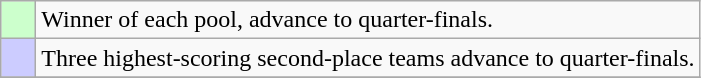<table class="wikitable">
<tr>
<td bgcolor="#ccffcc">    </td>
<td>Winner of each pool, advance to quarter-finals.</td>
</tr>
<tr>
<td bgcolor="#ccccff">    </td>
<td>Three highest-scoring second-place teams advance to quarter-finals.</td>
</tr>
<tr>
</tr>
</table>
